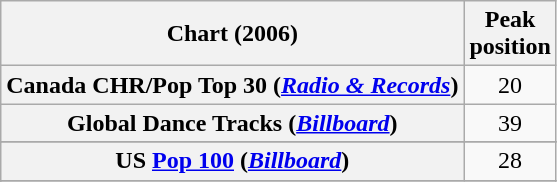<table class="wikitable sortable plainrowheaders" style="text-align:center">
<tr>
<th scope="col">Chart (2006)</th>
<th scope="col">Peak<br>position</th>
</tr>
<tr>
<th scope="row">Canada CHR/Pop Top 30 (<em><a href='#'>Radio & Records</a></em>)</th>
<td>20</td>
</tr>
<tr>
<th scope="row">Global Dance Tracks (<em><a href='#'>Billboard</a></em>)</th>
<td>39</td>
</tr>
<tr>
</tr>
<tr>
<th scope="row">US <a href='#'>Pop 100</a> (<em><a href='#'>Billboard</a></em>)</th>
<td>28</td>
</tr>
<tr>
</tr>
<tr>
</tr>
</table>
